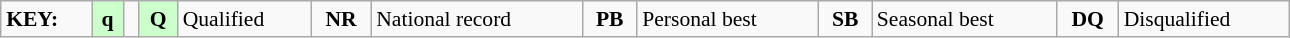<table class="wikitable" style="margin:0.5em auto; font-size:90%;position:relative;" width=68%>
<tr>
<td><strong>KEY:</strong></td>
<td bgcolor=ccffcc align=center><strong>q</strong></td>
<td></td>
<td bgcolor=ccffcc align=center><strong>Q</strong></td>
<td>Qualified</td>
<td align=center><strong>NR</strong></td>
<td>National record</td>
<td align=center><strong>PB</strong></td>
<td>Personal best</td>
<td align=center><strong>SB</strong></td>
<td>Seasonal best</td>
<td align=center><strong>DQ</strong></td>
<td>Disqualified</td>
</tr>
</table>
